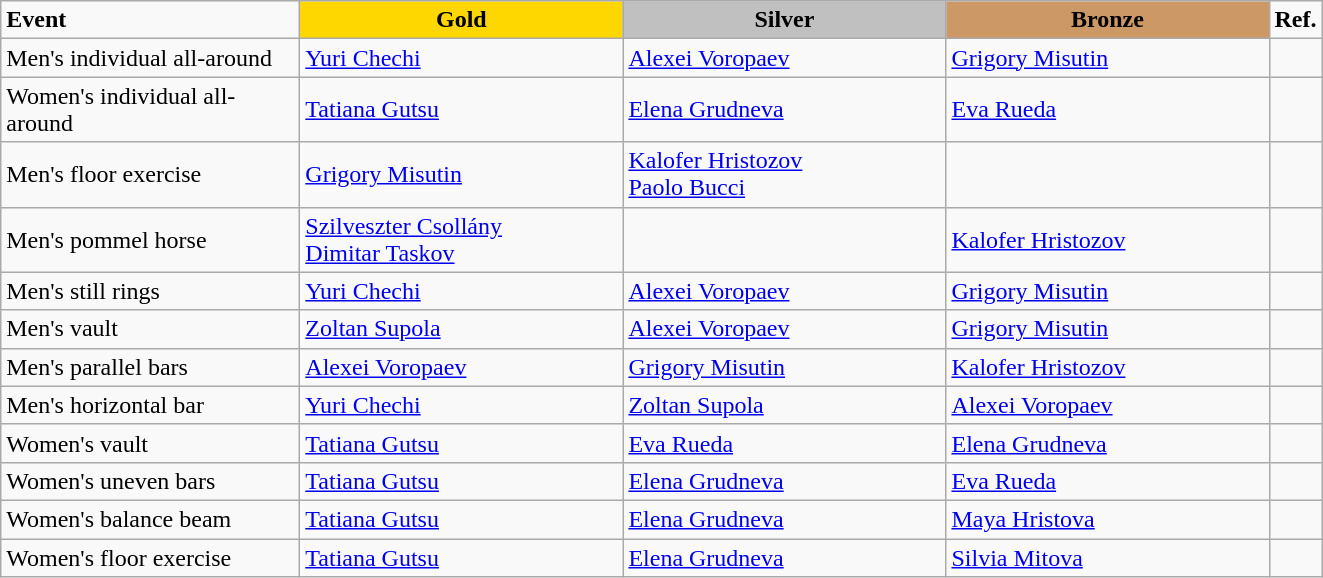<table class="wikitable">
<tr>
<td style="width:12em;"><strong>Event</strong></td>
<td style="text-align:center; background:gold; width:13em;"><strong>Gold</strong></td>
<td style="text-align:center; background:silver; width:13em;"><strong>Silver</strong></td>
<td style="text-align:center; background:#c96; width:13em;"><strong>Bronze</strong></td>
<td style="width:1em;"><strong>Ref.</strong></td>
</tr>
<tr>
<td>Men's individual all-around</td>
<td> <a href='#'>Yuri Chechi</a></td>
<td> <a href='#'>Alexei Voropaev</a></td>
<td> <a href='#'>Grigory Misutin</a></td>
<td></td>
</tr>
<tr>
<td> Women's individual all-around </td>
<td> <a href='#'>Tatiana Gutsu</a></td>
<td> <a href='#'>Elena Grudneva</a></td>
<td> <a href='#'>Eva Rueda</a></td>
<td></td>
</tr>
<tr>
<td>Men's floor exercise</td>
<td> <a href='#'>Grigory Misutin</a></td>
<td> <a href='#'>Kalofer Hristozov</a><br> <a href='#'>Paolo Bucci</a></td>
<td></td>
<td></td>
</tr>
<tr>
<td>Men's pommel horse</td>
<td> <a href='#'>Szilveszter Csollány</a><br> <a href='#'>Dimitar Taskov</a></td>
<td></td>
<td> <a href='#'>Kalofer Hristozov</a></td>
<td></td>
</tr>
<tr>
<td>Men's still rings</td>
<td> <a href='#'>Yuri Chechi</a></td>
<td> <a href='#'>Alexei Voropaev</a></td>
<td> <a href='#'>Grigory Misutin</a></td>
<td></td>
</tr>
<tr>
<td>Men's vault</td>
<td> <a href='#'>Zoltan Supola</a></td>
<td> <a href='#'>Alexei Voropaev</a></td>
<td> <a href='#'>Grigory Misutin</a></td>
<td></td>
</tr>
<tr>
<td>Men's parallel bars</td>
<td> <a href='#'>Alexei Voropaev</a></td>
<td> <a href='#'>Grigory Misutin</a></td>
<td> <a href='#'>Kalofer Hristozov</a></td>
<td></td>
</tr>
<tr>
<td>Men's horizontal bar</td>
<td> <a href='#'>Yuri Chechi</a></td>
<td> <a href='#'>Zoltan Supola</a></td>
<td> <a href='#'>Alexei Voropaev</a></td>
<td></td>
</tr>
<tr>
<td>Women's vault</td>
<td> <a href='#'>Tatiana Gutsu</a></td>
<td> <a href='#'>Eva Rueda</a></td>
<td> <a href='#'>Elena Grudneva</a></td>
<td></td>
</tr>
<tr>
<td>Women's uneven bars</td>
<td> <a href='#'>Tatiana Gutsu</a></td>
<td> <a href='#'>Elena Grudneva</a></td>
<td> <a href='#'>Eva Rueda</a></td>
<td></td>
</tr>
<tr>
<td> Women's balance beam </td>
<td> <a href='#'>Tatiana Gutsu</a></td>
<td> <a href='#'>Elena Grudneva</a></td>
<td> <a href='#'>Maya Hristova</a></td>
<td></td>
</tr>
<tr>
<td>Women's floor exercise</td>
<td> <a href='#'>Tatiana Gutsu</a></td>
<td> <a href='#'>Elena Grudneva</a></td>
<td> <a href='#'>Silvia Mitova</a></td>
<td></td>
</tr>
</table>
